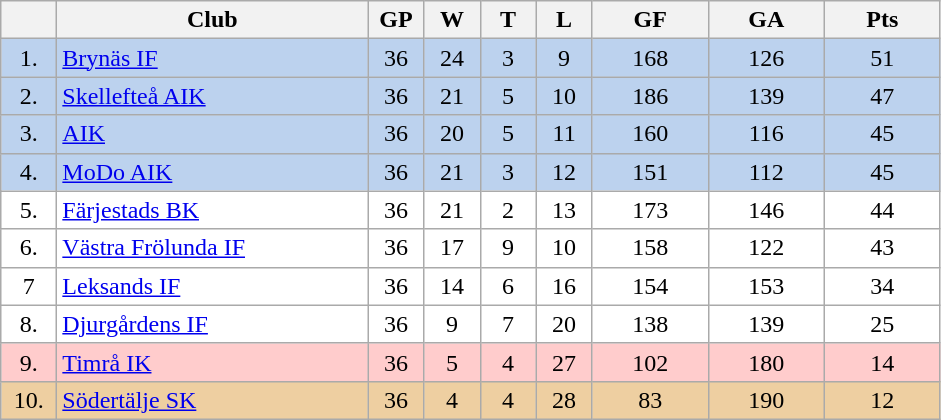<table class="wikitable">
<tr>
<th width="30"></th>
<th width="200">Club</th>
<th width="30">GP</th>
<th width="30">W</th>
<th width="30">T</th>
<th width="30">L</th>
<th width="70">GF</th>
<th width="70">GA</th>
<th width="70">Pts</th>
</tr>
<tr bgcolor="#BCD2EE" align="center">
<td>1.</td>
<td align="left"><a href='#'>Brynäs IF</a></td>
<td>36</td>
<td>24</td>
<td>3</td>
<td>9</td>
<td>168</td>
<td>126</td>
<td>51</td>
</tr>
<tr bgcolor="#BCD2EE" align="center">
<td>2.</td>
<td align="left"><a href='#'>Skellefteå AIK</a></td>
<td>36</td>
<td>21</td>
<td>5</td>
<td>10</td>
<td>186</td>
<td>139</td>
<td>47</td>
</tr>
<tr bgcolor="#BCD2EE" align="center">
<td>3.</td>
<td align="left"><a href='#'>AIK</a></td>
<td>36</td>
<td>20</td>
<td>5</td>
<td>11</td>
<td>160</td>
<td>116</td>
<td>45</td>
</tr>
<tr bgcolor="#BCD2EE" align="center">
<td>4.</td>
<td align="left"><a href='#'>MoDo AIK</a></td>
<td>36</td>
<td>21</td>
<td>3</td>
<td>12</td>
<td>151</td>
<td>112</td>
<td>45</td>
</tr>
<tr bgcolor="#FFFFFF" align="center">
<td>5.</td>
<td align="left"><a href='#'>Färjestads BK</a></td>
<td>36</td>
<td>21</td>
<td>2</td>
<td>13</td>
<td>173</td>
<td>146</td>
<td>44</td>
</tr>
<tr bgcolor="#FFFFFF" align="center">
<td>6.</td>
<td align="left"><a href='#'>Västra Frölunda IF</a></td>
<td>36</td>
<td>17</td>
<td>9</td>
<td>10</td>
<td>158</td>
<td>122</td>
<td>43</td>
</tr>
<tr bgcolor="#FFFFFF" align="center">
<td>7</td>
<td align="left"><a href='#'>Leksands IF</a></td>
<td>36</td>
<td>14</td>
<td>6</td>
<td>16</td>
<td>154</td>
<td>153</td>
<td>34</td>
</tr>
<tr bgcolor="#FFFFFF" align="center">
<td>8.</td>
<td align="left"><a href='#'>Djurgårdens IF</a></td>
<td>36</td>
<td>9</td>
<td>7</td>
<td>20</td>
<td>138</td>
<td>139</td>
<td>25</td>
</tr>
<tr bgcolor="#ffcccc" align="center">
<td>9.</td>
<td align="left"><a href='#'>Timrå IK</a></td>
<td>36</td>
<td>5</td>
<td>4</td>
<td>27</td>
<td>102</td>
<td>180</td>
<td>14</td>
</tr>
<tr bgcolor="#EECFA1" align="center">
<td>10.</td>
<td align="left"><a href='#'>Södertälje SK</a></td>
<td>36</td>
<td>4</td>
<td>4</td>
<td>28</td>
<td>83</td>
<td>190</td>
<td>12</td>
</tr>
</table>
